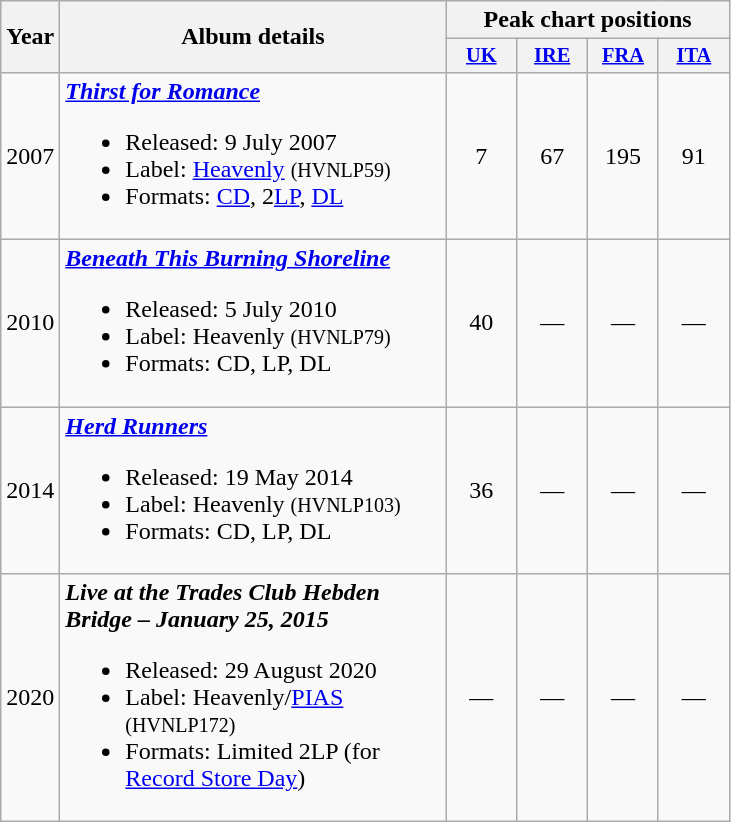<table class="wikitable">
<tr>
<th rowspan="2">Year</th>
<th rowspan="2" style="width:250px;">Album details</th>
<th colspan="4">Peak chart positions</th>
</tr>
<tr>
<th style="width:3em;font-size:85%"><a href='#'>UK</a><br></th>
<th style="width:3em;font-size:85%"><a href='#'>IRE</a><br></th>
<th style="width:3em;font-size:85%"><a href='#'>FRA</a><br></th>
<th style="width:3em;font-size:85%"><a href='#'>ITA</a><br></th>
</tr>
<tr>
<td>2007</td>
<td><strong><em><a href='#'>Thirst for Romance</a></em></strong><br><ul><li>Released: 9 July 2007</li><li>Label: <a href='#'>Heavenly</a> <small>(HVNLP59)</small></li><li>Formats: <a href='#'>CD</a>, 2<a href='#'>LP</a>, <a href='#'>DL</a></li></ul></td>
<td style="text-align:center;">7</td>
<td style="text-align:center;">67</td>
<td style="text-align:center;">195</td>
<td style="text-align:center;">91</td>
</tr>
<tr>
<td>2010</td>
<td><strong><em><a href='#'>Beneath This Burning Shoreline</a></em></strong><br><ul><li>Released: 5 July 2010</li><li>Label: Heavenly <small>(HVNLP79)</small></li><li>Formats: CD, LP, DL</li></ul></td>
<td style="text-align:center;">40</td>
<td style="text-align:center;">—</td>
<td style="text-align:center;">—</td>
<td style="text-align:center;">—</td>
</tr>
<tr>
<td>2014</td>
<td><strong><em><a href='#'>Herd Runners</a></em></strong><br><ul><li>Released: 19 May 2014</li><li>Label: Heavenly <small>(HVNLP103)</small></li><li>Formats: CD, LP, DL</li></ul></td>
<td style="text-align:center;">36</td>
<td style="text-align:center;">—</td>
<td style="text-align:center;">—</td>
<td style="text-align:center;">—</td>
</tr>
<tr>
<td>2020</td>
<td><strong><em>Live at the Trades Club Hebden Bridge – January 25, 2015</em></strong><br><ul><li>Released: 29 August 2020</li><li>Label: Heavenly/<a href='#'>PIAS</a> <small>(HVNLP172)</small></li><li>Formats: Limited 2LP (for <a href='#'>Record Store Day</a>)</li></ul></td>
<td style="text-align:center;">—</td>
<td style="text-align:center;">—</td>
<td style="text-align:center;">—</td>
<td style="text-align:center;">—</td>
</tr>
</table>
